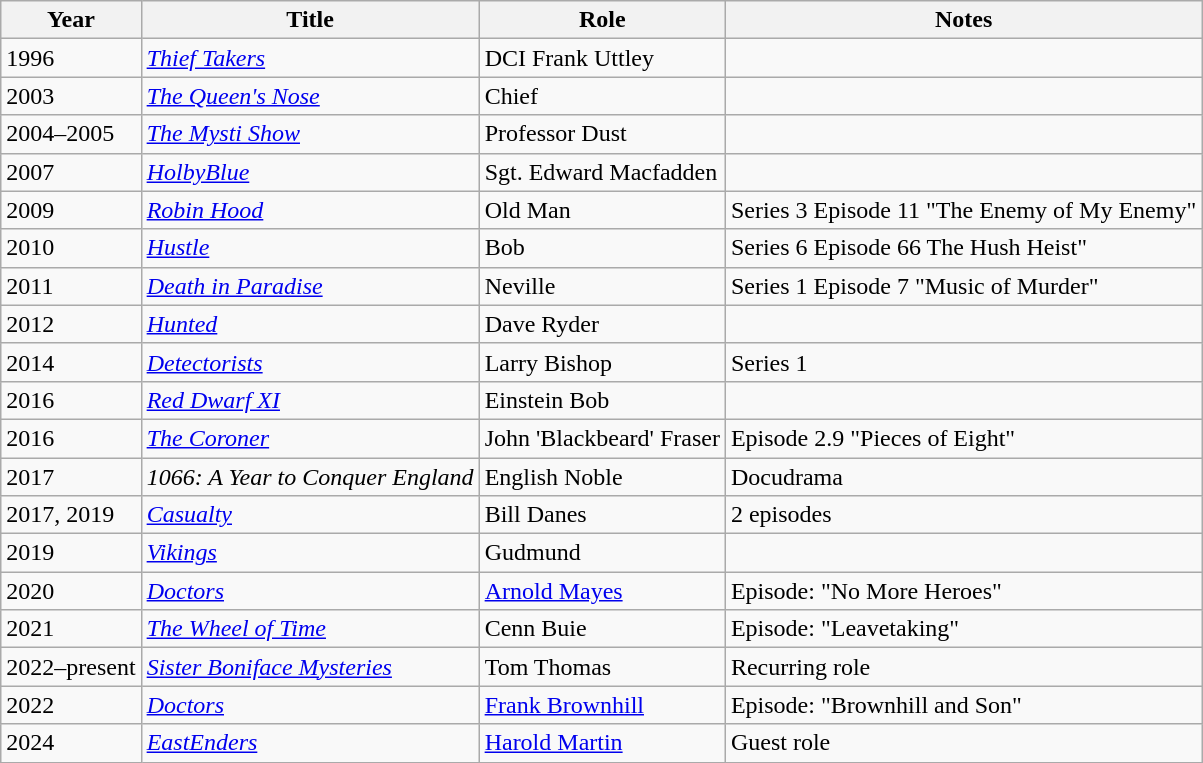<table class="wikitable sortable">
<tr>
<th>Year</th>
<th>Title</th>
<th>Role</th>
<th class="unsortable">Notes</th>
</tr>
<tr>
<td>1996</td>
<td><em><a href='#'>Thief Takers</a></em></td>
<td>DCI Frank Uttley</td>
<td></td>
</tr>
<tr>
<td>2003</td>
<td><em><a href='#'>The Queen's Nose</a></em></td>
<td>Chief</td>
<td></td>
</tr>
<tr>
<td>2004–2005</td>
<td><em><a href='#'>The Mysti Show</a></em></td>
<td>Professor Dust</td>
<td></td>
</tr>
<tr>
<td>2007</td>
<td><em><a href='#'>HolbyBlue</a></em></td>
<td>Sgt. Edward Macfadden</td>
<td></td>
</tr>
<tr>
<td>2009</td>
<td><em><a href='#'>Robin Hood</a></em></td>
<td>Old Man</td>
<td>Series 3 Episode 11 "The Enemy of My Enemy"</td>
</tr>
<tr>
<td>2010</td>
<td><a href='#'><em>Hustle</em></a></td>
<td>Bob</td>
<td>Series 6 Episode 66 The Hush Heist"</td>
</tr>
<tr>
<td>2011</td>
<td><em><a href='#'>Death in Paradise</a></em></td>
<td>Neville</td>
<td>Series 1 Episode 7 "Music of Murder"</td>
</tr>
<tr>
<td>2012</td>
<td><em><a href='#'>Hunted</a></em></td>
<td>Dave Ryder</td>
<td></td>
</tr>
<tr>
<td>2014</td>
<td><em><a href='#'>Detectorists</a></em></td>
<td>Larry Bishop</td>
<td>Series 1</td>
</tr>
<tr>
<td>2016</td>
<td><em><a href='#'>Red Dwarf XI</a></em></td>
<td>Einstein Bob</td>
<td></td>
</tr>
<tr>
<td>2016</td>
<td><em><a href='#'>The Coroner</a></em></td>
<td>John 'Blackbeard' Fraser</td>
<td>Episode 2.9 "Pieces of Eight"</td>
</tr>
<tr>
<td>2017</td>
<td><em>1066: A Year to Conquer England</em></td>
<td>English Noble</td>
<td>Docudrama</td>
</tr>
<tr>
<td>2017, 2019</td>
<td><em><a href='#'>Casualty</a></em></td>
<td>Bill Danes</td>
<td>2 episodes</td>
</tr>
<tr>
<td>2019</td>
<td><em><a href='#'>Vikings</a></em></td>
<td>Gudmund</td>
<td></td>
</tr>
<tr>
<td>2020</td>
<td><em><a href='#'>Doctors</a></em></td>
<td><a href='#'>Arnold Mayes</a></td>
<td>Episode: "No More Heroes"</td>
</tr>
<tr>
<td>2021</td>
<td><em><a href='#'>The Wheel of Time</a></em></td>
<td>Cenn Buie</td>
<td>Episode: "Leavetaking"</td>
</tr>
<tr>
<td>2022–present</td>
<td><em><a href='#'>Sister Boniface Mysteries</a></em></td>
<td>Tom Thomas</td>
<td>Recurring role</td>
</tr>
<tr>
<td>2022</td>
<td><em><a href='#'>Doctors</a></em></td>
<td><a href='#'>Frank Brownhill</a></td>
<td>Episode: "Brownhill and Son"</td>
</tr>
<tr>
<td>2024</td>
<td><em><a href='#'>EastEnders</a></em></td>
<td><a href='#'>Harold Martin</a></td>
<td>Guest role</td>
</tr>
</table>
